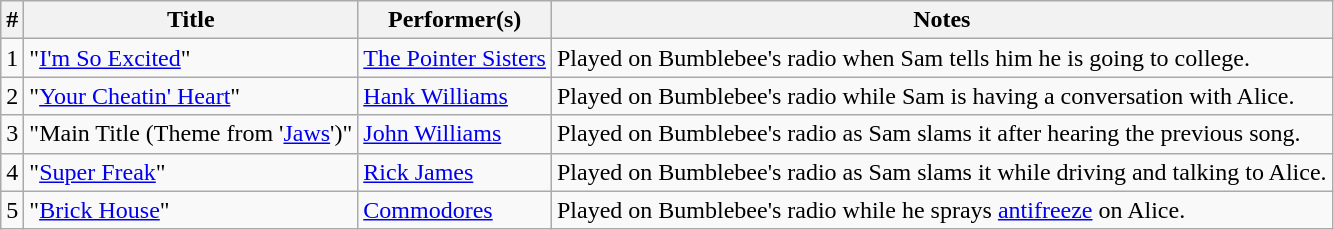<table class="wikitable">
<tr>
<th style="text-align:center;">#</th>
<th style="text-align:center;">Title</th>
<th style="text-align:center;">Performer(s)</th>
<th style="text-align:center;">Notes</th>
</tr>
<tr>
<td>1</td>
<td>"<a href='#'>I'm So Excited</a>"</td>
<td><a href='#'>The Pointer Sisters</a></td>
<td>Played on Bumblebee's radio when Sam tells him he is going to college.</td>
</tr>
<tr>
<td>2</td>
<td>"<a href='#'>Your Cheatin' Heart</a>"</td>
<td><a href='#'>Hank Williams</a></td>
<td>Played on Bumblebee's radio while Sam is having a conversation with Alice.</td>
</tr>
<tr>
<td>3</td>
<td>"Main Title (Theme from '<a href='#'>Jaws</a>')"</td>
<td><a href='#'>John Williams</a></td>
<td>Played on Bumblebee's radio as Sam slams it after hearing the previous song.</td>
</tr>
<tr>
<td>4</td>
<td>"<a href='#'>Super Freak</a>"</td>
<td><a href='#'>Rick James</a></td>
<td>Played on Bumblebee's radio as Sam slams it while driving and talking to Alice.</td>
</tr>
<tr>
<td>5</td>
<td>"<a href='#'>Brick House</a>"</td>
<td><a href='#'>Commodores</a></td>
<td>Played on Bumblebee's radio while he sprays <a href='#'>antifreeze</a> on Alice.</td>
</tr>
</table>
